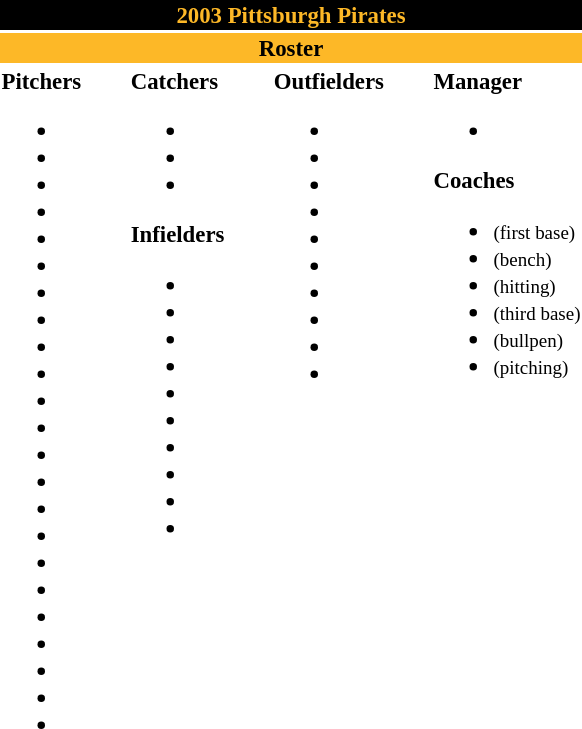<table class="toccolours" style="font-size: 95%;">
<tr>
<th colspan="10" style="background-color: black; color: #FDB827; text-align: center;">2003 Pittsburgh Pirates</th>
</tr>
<tr>
<td colspan="10" style="background-color: #FDB827; color: black; text-align: center;"><strong>Roster</strong></td>
</tr>
<tr>
<td valign="top"><strong>Pitchers</strong><br><ul><li></li><li></li><li></li><li></li><li></li><li></li><li></li><li></li><li></li><li></li><li></li><li></li><li></li><li></li><li></li><li></li><li></li><li></li><li></li><li></li><li></li><li></li><li></li></ul></td>
<td width="25px"></td>
<td valign="top"><strong>Catchers</strong><br><ul><li></li><li></li><li></li></ul><strong>Infielders</strong><ul><li></li><li></li><li></li><li></li><li></li><li></li><li></li><li></li><li></li><li></li></ul></td>
<td width="25px"></td>
<td valign="top"><strong>Outfielders</strong><br><ul><li></li><li></li><li></li><li></li><li></li><li></li><li></li><li></li><li></li><li></li></ul></td>
<td width="25px"></td>
<td valign="top"><strong>Manager</strong><br><ul><li></li></ul><strong>Coaches</strong><ul><li> <small>(first base)</small></li><li> <small>(bench)</small></li><li> <small>(hitting)</small></li><li> <small>(third base)</small></li><li> <small>(bullpen)</small></li><li> <small>(pitching)</small></li></ul></td>
</tr>
</table>
